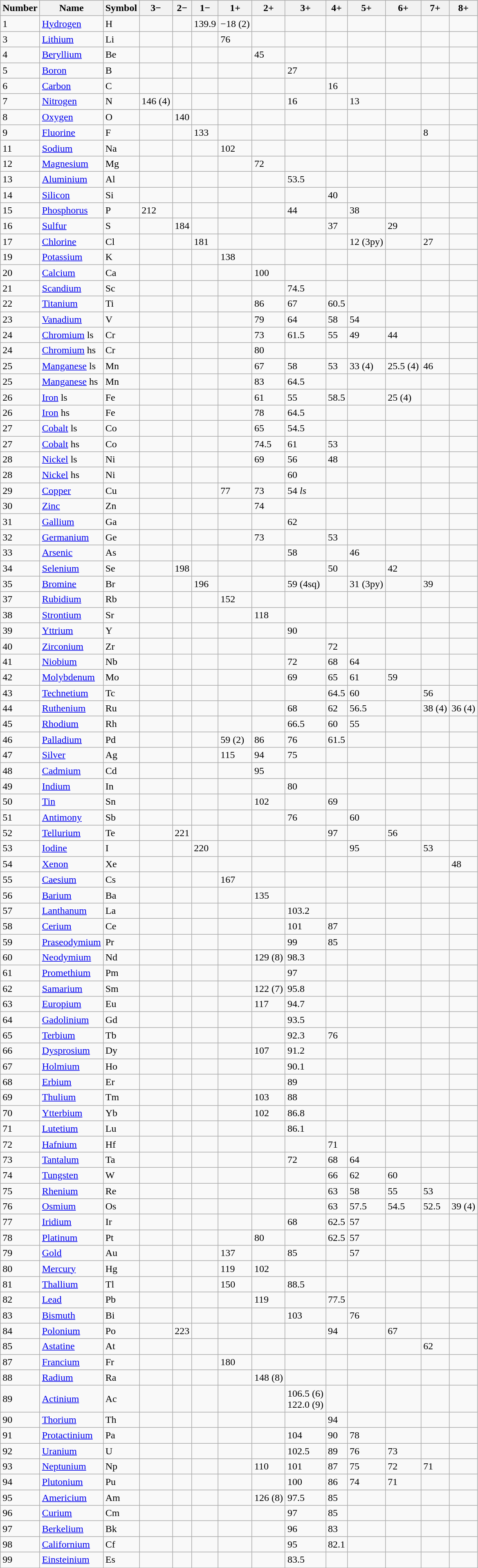<table class="wikitable sortable">
<tr>
<th>Number</th>
<th>Name</th>
<th>Symbol</th>
<th><strong>3−</strong></th>
<th><strong>2−</strong></th>
<th><strong>1−</strong></th>
<th><strong>1+</strong></th>
<th><strong>2+</strong></th>
<th><strong>3+</strong></th>
<th><strong>4+</strong></th>
<th><strong>5+</strong></th>
<th><strong>6+</strong></th>
<th><strong>7+</strong></th>
<th><strong>8+</strong></th>
</tr>
<tr>
<td>1</td>
<td><a href='#'>Hydrogen</a></td>
<td>H</td>
<td></td>
<td></td>
<td>139.9</td>
<td>−18 (2)</td>
<td></td>
<td></td>
<td></td>
<td></td>
<td></td>
<td></td>
<td></td>
</tr>
<tr>
<td>3</td>
<td><a href='#'>Lithium</a></td>
<td>Li</td>
<td></td>
<td></td>
<td></td>
<td>76</td>
<td></td>
<td></td>
<td></td>
<td></td>
<td></td>
<td></td>
<td></td>
</tr>
<tr>
<td>4</td>
<td><a href='#'>Beryllium</a></td>
<td>Be</td>
<td></td>
<td></td>
<td></td>
<td></td>
<td>45</td>
<td></td>
<td></td>
<td></td>
<td></td>
<td></td>
<td></td>
</tr>
<tr>
<td>5</td>
<td><a href='#'>Boron</a></td>
<td>B</td>
<td></td>
<td></td>
<td></td>
<td></td>
<td></td>
<td>27</td>
<td></td>
<td></td>
<td></td>
<td></td>
<td></td>
</tr>
<tr>
<td>6</td>
<td><a href='#'>Carbon</a></td>
<td>C</td>
<td></td>
<td></td>
<td></td>
<td></td>
<td></td>
<td></td>
<td>16</td>
<td></td>
<td></td>
<td></td>
<td></td>
</tr>
<tr>
<td>7</td>
<td><a href='#'>Nitrogen</a></td>
<td>N</td>
<td>146 (4)</td>
<td></td>
<td></td>
<td></td>
<td></td>
<td>16</td>
<td></td>
<td>13</td>
<td></td>
<td></td>
<td></td>
</tr>
<tr>
<td>8</td>
<td><a href='#'>Oxygen</a></td>
<td>O</td>
<td></td>
<td>140</td>
<td></td>
<td></td>
<td></td>
<td></td>
<td></td>
<td></td>
<td></td>
<td></td>
<td></td>
</tr>
<tr>
<td>9</td>
<td><a href='#'>Fluorine</a></td>
<td>F</td>
<td></td>
<td></td>
<td>133</td>
<td></td>
<td></td>
<td></td>
<td></td>
<td></td>
<td></td>
<td>8</td>
<td></td>
</tr>
<tr>
<td>11</td>
<td><a href='#'>Sodium</a></td>
<td>Na</td>
<td></td>
<td></td>
<td></td>
<td>102</td>
<td></td>
<td></td>
<td></td>
<td></td>
<td></td>
<td></td>
<td></td>
</tr>
<tr>
<td>12</td>
<td><a href='#'>Magnesium</a></td>
<td>Mg</td>
<td></td>
<td></td>
<td></td>
<td></td>
<td>72</td>
<td></td>
<td></td>
<td></td>
<td></td>
<td></td>
<td></td>
</tr>
<tr>
<td>13</td>
<td><a href='#'>Aluminium</a></td>
<td>Al</td>
<td></td>
<td></td>
<td></td>
<td></td>
<td></td>
<td>53.5</td>
<td></td>
<td></td>
<td></td>
<td></td>
<td></td>
</tr>
<tr>
<td>14</td>
<td><a href='#'>Silicon</a></td>
<td>Si</td>
<td></td>
<td></td>
<td></td>
<td></td>
<td></td>
<td></td>
<td>40</td>
<td></td>
<td></td>
<td></td>
<td></td>
</tr>
<tr>
<td>15</td>
<td><a href='#'>Phosphorus</a></td>
<td>P</td>
<td>212</td>
<td></td>
<td></td>
<td></td>
<td></td>
<td>44 </td>
<td></td>
<td>38</td>
<td></td>
<td></td>
<td></td>
</tr>
<tr>
<td>16</td>
<td><a href='#'>Sulfur</a></td>
<td>S</td>
<td></td>
<td>184</td>
<td></td>
<td></td>
<td></td>
<td></td>
<td>37</td>
<td></td>
<td>29</td>
<td></td>
<td></td>
</tr>
<tr>
<td>17</td>
<td><a href='#'>Chlorine</a></td>
<td>Cl</td>
<td></td>
<td></td>
<td>181</td>
<td></td>
<td></td>
<td></td>
<td></td>
<td>12 (3py)</td>
<td></td>
<td>27</td>
<td></td>
</tr>
<tr>
<td>19</td>
<td><a href='#'>Potassium</a></td>
<td>K</td>
<td></td>
<td></td>
<td></td>
<td>138</td>
<td></td>
<td></td>
<td></td>
<td></td>
<td></td>
<td></td>
<td></td>
</tr>
<tr>
<td>20</td>
<td><a href='#'>Calcium</a></td>
<td>Ca</td>
<td></td>
<td></td>
<td></td>
<td></td>
<td>100</td>
<td></td>
<td></td>
<td></td>
<td></td>
<td></td>
<td></td>
</tr>
<tr>
<td>21</td>
<td><a href='#'>Scandium</a></td>
<td>Sc</td>
<td></td>
<td></td>
<td></td>
<td></td>
<td></td>
<td>74.5</td>
<td></td>
<td></td>
<td></td>
<td></td>
<td></td>
</tr>
<tr>
<td>22</td>
<td><a href='#'>Titanium</a></td>
<td>Ti</td>
<td></td>
<td></td>
<td></td>
<td></td>
<td>86</td>
<td>67</td>
<td>60.5</td>
<td></td>
<td></td>
<td></td>
<td></td>
</tr>
<tr>
<td>23</td>
<td><a href='#'>Vanadium</a></td>
<td>V</td>
<td></td>
<td></td>
<td></td>
<td></td>
<td>79</td>
<td>64</td>
<td>58</td>
<td>54</td>
<td></td>
<td></td>
<td></td>
</tr>
<tr>
<td>24</td>
<td><a href='#'>Chromium</a> ls</td>
<td>Cr</td>
<td></td>
<td></td>
<td></td>
<td></td>
<td>73</td>
<td>61.5</td>
<td>55</td>
<td>49</td>
<td>44</td>
<td></td>
<td></td>
</tr>
<tr>
<td>24</td>
<td><a href='#'>Chromium</a> hs</td>
<td>Cr</td>
<td></td>
<td></td>
<td></td>
<td></td>
<td>80</td>
<td></td>
<td></td>
<td></td>
<td></td>
<td></td>
<td></td>
</tr>
<tr>
<td>25</td>
<td><a href='#'>Manganese</a> ls</td>
<td>Mn</td>
<td></td>
<td></td>
<td></td>
<td></td>
<td>67</td>
<td>58</td>
<td>53</td>
<td>33 (4)</td>
<td>25.5 (4)</td>
<td>46</td>
<td></td>
</tr>
<tr>
<td>25</td>
<td><a href='#'>Manganese</a> hs</td>
<td>Mn</td>
<td></td>
<td></td>
<td></td>
<td></td>
<td>83</td>
<td>64.5</td>
<td></td>
<td></td>
<td></td>
<td></td>
<td></td>
</tr>
<tr>
<td>26</td>
<td><a href='#'>Iron</a> ls</td>
<td>Fe</td>
<td></td>
<td></td>
<td></td>
<td></td>
<td>61</td>
<td>55</td>
<td>58.5</td>
<td></td>
<td>25 (4)</td>
<td></td>
<td></td>
</tr>
<tr>
<td>26</td>
<td><a href='#'>Iron</a> hs</td>
<td>Fe</td>
<td></td>
<td></td>
<td></td>
<td></td>
<td>78</td>
<td>64.5</td>
<td></td>
<td></td>
<td></td>
<td></td>
<td></td>
</tr>
<tr>
<td>27</td>
<td><a href='#'>Cobalt</a> ls</td>
<td>Co</td>
<td></td>
<td></td>
<td></td>
<td></td>
<td>65</td>
<td>54.5</td>
<td></td>
<td></td>
<td></td>
<td></td>
<td></td>
</tr>
<tr>
<td>27</td>
<td><a href='#'>Cobalt</a> hs</td>
<td>Co</td>
<td></td>
<td></td>
<td></td>
<td></td>
<td>74.5</td>
<td>61</td>
<td>53</td>
<td></td>
<td></td>
<td></td>
<td></td>
</tr>
<tr>
<td>28</td>
<td><a href='#'>Nickel</a> ls</td>
<td>Ni</td>
<td></td>
<td></td>
<td></td>
<td></td>
<td>69</td>
<td>56</td>
<td>48</td>
<td></td>
<td></td>
<td></td>
<td></td>
</tr>
<tr>
<td>28</td>
<td><a href='#'>Nickel</a> hs</td>
<td>Ni</td>
<td></td>
<td></td>
<td></td>
<td></td>
<td></td>
<td>60</td>
<td></td>
<td></td>
<td></td>
<td></td>
<td></td>
</tr>
<tr>
<td>29</td>
<td><a href='#'>Copper</a></td>
<td>Cu</td>
<td></td>
<td></td>
<td></td>
<td>77</td>
<td>73</td>
<td>54 <em>ls</em></td>
<td></td>
<td></td>
<td></td>
<td></td>
<td></td>
</tr>
<tr>
<td>30</td>
<td><a href='#'>Zinc</a></td>
<td>Zn</td>
<td></td>
<td></td>
<td></td>
<td></td>
<td>74</td>
<td></td>
<td></td>
<td></td>
<td></td>
<td></td>
<td></td>
</tr>
<tr>
<td>31</td>
<td><a href='#'>Gallium</a></td>
<td>Ga</td>
<td></td>
<td></td>
<td></td>
<td></td>
<td></td>
<td>62</td>
<td></td>
<td></td>
<td></td>
<td></td>
<td></td>
</tr>
<tr>
<td>32</td>
<td><a href='#'>Germanium</a></td>
<td>Ge</td>
<td></td>
<td></td>
<td></td>
<td></td>
<td>73</td>
<td></td>
<td>53</td>
<td></td>
<td></td>
<td></td>
<td></td>
</tr>
<tr>
<td>33</td>
<td><a href='#'>Arsenic</a></td>
<td>As</td>
<td></td>
<td></td>
<td></td>
<td></td>
<td></td>
<td>58</td>
<td></td>
<td>46</td>
<td></td>
<td></td>
<td></td>
</tr>
<tr>
<td>34</td>
<td><a href='#'>Selenium</a></td>
<td>Se</td>
<td></td>
<td>198</td>
<td></td>
<td></td>
<td></td>
<td></td>
<td>50</td>
<td></td>
<td>42</td>
<td></td>
<td></td>
</tr>
<tr>
<td>35</td>
<td><a href='#'>Bromine</a></td>
<td>Br</td>
<td></td>
<td></td>
<td>196</td>
<td></td>
<td></td>
<td>59 (4sq)</td>
<td></td>
<td>31 (3py)</td>
<td></td>
<td>39</td>
<td></td>
</tr>
<tr>
<td>37</td>
<td><a href='#'>Rubidium</a></td>
<td>Rb</td>
<td></td>
<td></td>
<td></td>
<td>152</td>
<td></td>
<td></td>
<td></td>
<td></td>
<td></td>
<td></td>
<td></td>
</tr>
<tr>
<td>38</td>
<td><a href='#'>Strontium</a></td>
<td>Sr</td>
<td></td>
<td></td>
<td></td>
<td></td>
<td>118</td>
<td></td>
<td></td>
<td></td>
<td></td>
<td></td>
<td></td>
</tr>
<tr>
<td>39</td>
<td><a href='#'>Yttrium</a></td>
<td>Y</td>
<td></td>
<td></td>
<td></td>
<td></td>
<td></td>
<td>90</td>
<td></td>
<td></td>
<td></td>
<td></td>
<td></td>
</tr>
<tr>
<td>40</td>
<td><a href='#'>Zirconium</a></td>
<td>Zr</td>
<td></td>
<td></td>
<td></td>
<td></td>
<td></td>
<td></td>
<td>72</td>
<td></td>
<td></td>
<td></td>
<td></td>
</tr>
<tr>
<td>41</td>
<td><a href='#'>Niobium</a></td>
<td>Nb</td>
<td></td>
<td></td>
<td></td>
<td></td>
<td></td>
<td>72</td>
<td>68</td>
<td>64</td>
<td></td>
<td></td>
<td></td>
</tr>
<tr>
<td>42</td>
<td><a href='#'>Molybdenum</a></td>
<td>Mo</td>
<td></td>
<td></td>
<td></td>
<td></td>
<td></td>
<td>69</td>
<td>65</td>
<td>61</td>
<td>59</td>
<td></td>
<td></td>
</tr>
<tr>
<td>43</td>
<td><a href='#'>Technetium</a></td>
<td>Tc</td>
<td></td>
<td></td>
<td></td>
<td></td>
<td></td>
<td></td>
<td>64.5</td>
<td>60</td>
<td></td>
<td>56</td>
<td></td>
</tr>
<tr>
<td>44</td>
<td><a href='#'>Ruthenium</a></td>
<td>Ru</td>
<td></td>
<td></td>
<td></td>
<td></td>
<td></td>
<td>68</td>
<td>62</td>
<td>56.5</td>
<td></td>
<td>38 (4)</td>
<td>36 (4)</td>
</tr>
<tr>
<td>45</td>
<td><a href='#'>Rhodium</a></td>
<td>Rh</td>
<td></td>
<td></td>
<td></td>
<td></td>
<td></td>
<td>66.5</td>
<td>60</td>
<td>55</td>
<td></td>
<td></td>
<td></td>
</tr>
<tr>
<td>46</td>
<td><a href='#'>Palladium</a></td>
<td>Pd</td>
<td></td>
<td></td>
<td></td>
<td>59 (2)</td>
<td>86</td>
<td>76</td>
<td>61.5</td>
<td></td>
<td></td>
<td></td>
<td></td>
</tr>
<tr>
<td>47</td>
<td><a href='#'>Silver</a></td>
<td>Ag</td>
<td></td>
<td></td>
<td></td>
<td>115</td>
<td>94</td>
<td>75</td>
<td></td>
<td></td>
<td></td>
<td></td>
<td></td>
</tr>
<tr>
<td>48</td>
<td><a href='#'>Cadmium</a></td>
<td>Cd</td>
<td></td>
<td></td>
<td></td>
<td></td>
<td>95</td>
<td></td>
<td></td>
<td></td>
<td></td>
<td></td>
<td></td>
</tr>
<tr>
<td>49</td>
<td><a href='#'>Indium</a></td>
<td>In</td>
<td></td>
<td></td>
<td></td>
<td></td>
<td></td>
<td>80</td>
<td></td>
<td></td>
<td></td>
<td></td>
<td></td>
</tr>
<tr>
<td>50</td>
<td><a href='#'>Tin</a></td>
<td>Sn</td>
<td></td>
<td></td>
<td></td>
<td></td>
<td>102</td>
<td></td>
<td>69</td>
<td></td>
<td></td>
<td></td>
<td></td>
</tr>
<tr>
<td>51</td>
<td><a href='#'>Antimony</a></td>
<td>Sb</td>
<td></td>
<td></td>
<td></td>
<td></td>
<td></td>
<td>76</td>
<td></td>
<td>60</td>
<td></td>
<td></td>
<td></td>
</tr>
<tr>
<td>52</td>
<td><a href='#'>Tellurium</a></td>
<td>Te</td>
<td></td>
<td>221</td>
<td></td>
<td></td>
<td></td>
<td></td>
<td>97</td>
<td></td>
<td>56</td>
<td></td>
<td></td>
</tr>
<tr>
<td>53</td>
<td><a href='#'>Iodine</a></td>
<td>I</td>
<td></td>
<td></td>
<td>220</td>
<td></td>
<td></td>
<td></td>
<td></td>
<td>95</td>
<td></td>
<td>53</td>
<td></td>
</tr>
<tr>
<td>54</td>
<td><a href='#'>Xenon</a></td>
<td>Xe</td>
<td></td>
<td></td>
<td></td>
<td></td>
<td></td>
<td></td>
<td></td>
<td></td>
<td></td>
<td></td>
<td>48</td>
</tr>
<tr>
<td>55</td>
<td><a href='#'>Caesium</a></td>
<td>Cs</td>
<td></td>
<td></td>
<td></td>
<td>167</td>
<td></td>
<td></td>
<td></td>
<td></td>
<td></td>
<td></td>
<td></td>
</tr>
<tr>
<td>56</td>
<td><a href='#'>Barium</a></td>
<td>Ba</td>
<td></td>
<td></td>
<td></td>
<td></td>
<td>135</td>
<td></td>
<td></td>
<td></td>
<td></td>
<td></td>
<td></td>
</tr>
<tr>
<td>57</td>
<td><a href='#'>Lanthanum</a></td>
<td>La</td>
<td></td>
<td></td>
<td></td>
<td></td>
<td></td>
<td>103.2</td>
<td></td>
<td></td>
<td></td>
<td></td>
<td></td>
</tr>
<tr>
<td>58</td>
<td><a href='#'>Cerium</a></td>
<td>Ce</td>
<td></td>
<td></td>
<td></td>
<td></td>
<td></td>
<td>101</td>
<td>87</td>
<td></td>
<td></td>
<td></td>
<td></td>
</tr>
<tr>
<td>59</td>
<td><a href='#'>Praseodymium</a></td>
<td>Pr</td>
<td></td>
<td></td>
<td></td>
<td></td>
<td></td>
<td>99</td>
<td>85</td>
<td></td>
<td></td>
<td></td>
<td></td>
</tr>
<tr>
<td>60</td>
<td><a href='#'>Neodymium</a></td>
<td>Nd</td>
<td></td>
<td></td>
<td></td>
<td></td>
<td>129 (8)</td>
<td>98.3</td>
<td></td>
<td></td>
<td></td>
<td></td>
<td></td>
</tr>
<tr>
<td>61</td>
<td><a href='#'>Promethium</a></td>
<td>Pm</td>
<td></td>
<td></td>
<td></td>
<td></td>
<td></td>
<td>97</td>
<td></td>
<td></td>
<td></td>
<td></td>
<td></td>
</tr>
<tr>
<td>62</td>
<td><a href='#'>Samarium</a></td>
<td>Sm</td>
<td></td>
<td></td>
<td></td>
<td></td>
<td>122 (7)</td>
<td>95.8</td>
<td></td>
<td></td>
<td></td>
<td></td>
<td></td>
</tr>
<tr>
<td>63</td>
<td><a href='#'>Europium</a></td>
<td>Eu</td>
<td></td>
<td></td>
<td></td>
<td></td>
<td>117</td>
<td>94.7</td>
<td></td>
<td></td>
<td></td>
<td></td>
<td></td>
</tr>
<tr>
<td>64</td>
<td><a href='#'>Gadolinium</a></td>
<td>Gd</td>
<td></td>
<td></td>
<td></td>
<td></td>
<td></td>
<td>93.5</td>
<td></td>
<td></td>
<td></td>
<td></td>
<td></td>
</tr>
<tr>
<td>65</td>
<td><a href='#'>Terbium</a></td>
<td>Tb</td>
<td></td>
<td></td>
<td></td>
<td></td>
<td></td>
<td>92.3</td>
<td>76</td>
<td></td>
<td></td>
<td></td>
<td></td>
</tr>
<tr>
<td>66</td>
<td><a href='#'>Dysprosium</a></td>
<td>Dy</td>
<td></td>
<td></td>
<td></td>
<td></td>
<td>107</td>
<td>91.2</td>
<td></td>
<td></td>
<td></td>
<td></td>
<td></td>
</tr>
<tr>
<td>67</td>
<td><a href='#'>Holmium</a></td>
<td>Ho</td>
<td></td>
<td></td>
<td></td>
<td></td>
<td></td>
<td>90.1</td>
<td></td>
<td></td>
<td></td>
<td></td>
<td></td>
</tr>
<tr>
<td>68</td>
<td><a href='#'>Erbium</a></td>
<td>Er</td>
<td></td>
<td></td>
<td></td>
<td></td>
<td></td>
<td>89</td>
<td></td>
<td></td>
<td></td>
<td></td>
<td></td>
</tr>
<tr>
<td>69</td>
<td><a href='#'>Thulium</a></td>
<td>Tm</td>
<td></td>
<td></td>
<td></td>
<td></td>
<td>103</td>
<td>88</td>
<td></td>
<td></td>
<td></td>
<td></td>
<td></td>
</tr>
<tr>
<td>70</td>
<td><a href='#'>Ytterbium</a></td>
<td>Yb</td>
<td></td>
<td></td>
<td></td>
<td></td>
<td>102</td>
<td>86.8</td>
<td></td>
<td></td>
<td></td>
<td></td>
<td></td>
</tr>
<tr>
<td>71</td>
<td><a href='#'>Lutetium</a></td>
<td>Lu</td>
<td></td>
<td></td>
<td></td>
<td></td>
<td></td>
<td>86.1</td>
<td></td>
<td></td>
<td></td>
<td></td>
<td></td>
</tr>
<tr>
<td>72</td>
<td><a href='#'>Hafnium</a></td>
<td>Hf</td>
<td></td>
<td></td>
<td></td>
<td></td>
<td></td>
<td></td>
<td>71</td>
<td></td>
<td></td>
<td></td>
<td></td>
</tr>
<tr>
<td>73</td>
<td><a href='#'>Tantalum</a></td>
<td>Ta</td>
<td></td>
<td></td>
<td></td>
<td></td>
<td></td>
<td>72</td>
<td>68</td>
<td>64</td>
<td></td>
<td></td>
<td></td>
</tr>
<tr>
<td>74</td>
<td><a href='#'>Tungsten</a></td>
<td>W</td>
<td></td>
<td></td>
<td></td>
<td></td>
<td></td>
<td></td>
<td>66</td>
<td>62</td>
<td>60</td>
<td></td>
<td></td>
</tr>
<tr>
<td>75</td>
<td><a href='#'>Rhenium</a></td>
<td>Re</td>
<td></td>
<td></td>
<td></td>
<td></td>
<td></td>
<td></td>
<td>63</td>
<td>58</td>
<td>55</td>
<td>53</td>
<td></td>
</tr>
<tr>
<td>76</td>
<td><a href='#'>Osmium</a></td>
<td>Os</td>
<td></td>
<td></td>
<td></td>
<td></td>
<td></td>
<td></td>
<td>63</td>
<td>57.5</td>
<td>54.5</td>
<td>52.5</td>
<td>39 (4)</td>
</tr>
<tr>
<td>77</td>
<td><a href='#'>Iridium</a></td>
<td>Ir</td>
<td></td>
<td></td>
<td></td>
<td></td>
<td></td>
<td>68</td>
<td>62.5</td>
<td>57</td>
<td></td>
<td></td>
<td></td>
</tr>
<tr>
<td>78</td>
<td><a href='#'>Platinum</a></td>
<td>Pt</td>
<td></td>
<td></td>
<td></td>
<td></td>
<td>80</td>
<td></td>
<td>62.5</td>
<td>57</td>
<td></td>
<td></td>
<td></td>
</tr>
<tr>
<td>79</td>
<td><a href='#'>Gold</a></td>
<td>Au</td>
<td></td>
<td></td>
<td></td>
<td>137</td>
<td></td>
<td>85</td>
<td></td>
<td>57</td>
<td></td>
<td></td>
<td></td>
</tr>
<tr>
<td>80</td>
<td><a href='#'>Mercury</a></td>
<td>Hg</td>
<td></td>
<td></td>
<td></td>
<td>119</td>
<td>102</td>
<td></td>
<td></td>
<td></td>
<td></td>
<td></td>
<td></td>
</tr>
<tr>
<td>81</td>
<td><a href='#'>Thallium</a></td>
<td>Tl</td>
<td></td>
<td></td>
<td></td>
<td>150</td>
<td></td>
<td>88.5</td>
<td></td>
<td></td>
<td></td>
<td></td>
<td></td>
</tr>
<tr>
<td>82</td>
<td><a href='#'>Lead</a></td>
<td>Pb</td>
<td></td>
<td></td>
<td></td>
<td></td>
<td>119</td>
<td></td>
<td>77.5</td>
<td></td>
<td></td>
<td></td>
<td></td>
</tr>
<tr>
<td>83</td>
<td><a href='#'>Bismuth</a></td>
<td>Bi</td>
<td></td>
<td></td>
<td></td>
<td></td>
<td></td>
<td>103</td>
<td></td>
<td>76</td>
<td></td>
<td></td>
<td></td>
</tr>
<tr>
<td>84</td>
<td><a href='#'>Polonium</a></td>
<td>Po</td>
<td></td>
<td>223</td>
<td></td>
<td></td>
<td></td>
<td></td>
<td>94</td>
<td></td>
<td>67</td>
<td></td>
<td></td>
</tr>
<tr>
<td>85</td>
<td><a href='#'>Astatine</a></td>
<td>At</td>
<td></td>
<td></td>
<td></td>
<td></td>
<td></td>
<td></td>
<td></td>
<td></td>
<td></td>
<td>62</td>
<td></td>
</tr>
<tr>
<td>87</td>
<td><a href='#'>Francium</a></td>
<td>Fr</td>
<td></td>
<td></td>
<td></td>
<td>180</td>
<td></td>
<td></td>
<td></td>
<td></td>
<td></td>
<td></td>
<td></td>
</tr>
<tr>
<td>88</td>
<td><a href='#'>Radium</a></td>
<td>Ra</td>
<td></td>
<td></td>
<td></td>
<td></td>
<td>148 (8)</td>
<td></td>
<td></td>
<td></td>
<td></td>
<td></td>
<td></td>
</tr>
<tr>
<td>89</td>
<td><a href='#'>Actinium</a></td>
<td>Ac</td>
<td></td>
<td></td>
<td></td>
<td></td>
<td></td>
<td>106.5 (6)<br>122.0 (9)</td>
<td></td>
<td></td>
<td></td>
<td></td>
<td></td>
</tr>
<tr>
<td>90</td>
<td><a href='#'>Thorium</a></td>
<td>Th</td>
<td></td>
<td></td>
<td></td>
<td></td>
<td></td>
<td></td>
<td>94</td>
<td></td>
<td></td>
<td></td>
<td></td>
</tr>
<tr>
<td>91</td>
<td><a href='#'>Protactinium</a></td>
<td>Pa</td>
<td></td>
<td></td>
<td></td>
<td></td>
<td></td>
<td>104</td>
<td>90</td>
<td>78</td>
<td></td>
<td></td>
<td></td>
</tr>
<tr>
<td>92</td>
<td><a href='#'>Uranium</a></td>
<td>U</td>
<td></td>
<td></td>
<td></td>
<td></td>
<td></td>
<td>102.5</td>
<td>89</td>
<td>76</td>
<td>73</td>
<td></td>
<td></td>
</tr>
<tr>
<td>93</td>
<td><a href='#'>Neptunium</a></td>
<td>Np</td>
<td></td>
<td></td>
<td></td>
<td></td>
<td>110</td>
<td>101</td>
<td>87</td>
<td>75</td>
<td>72</td>
<td>71</td>
<td></td>
</tr>
<tr>
<td>94</td>
<td><a href='#'>Plutonium</a></td>
<td>Pu</td>
<td></td>
<td></td>
<td></td>
<td></td>
<td></td>
<td>100</td>
<td>86</td>
<td>74</td>
<td>71</td>
<td></td>
<td></td>
</tr>
<tr>
<td>95</td>
<td><a href='#'>Americium</a></td>
<td>Am</td>
<td></td>
<td></td>
<td></td>
<td></td>
<td>126 (8)</td>
<td>97.5</td>
<td>85</td>
<td></td>
<td></td>
<td></td>
<td></td>
</tr>
<tr>
<td>96</td>
<td><a href='#'>Curium</a></td>
<td>Cm</td>
<td></td>
<td></td>
<td></td>
<td></td>
<td></td>
<td>97</td>
<td>85</td>
<td></td>
<td></td>
<td></td>
<td></td>
</tr>
<tr>
<td>97</td>
<td><a href='#'>Berkelium</a></td>
<td>Bk</td>
<td></td>
<td></td>
<td></td>
<td></td>
<td></td>
<td>96</td>
<td>83</td>
<td></td>
<td></td>
<td></td>
<td></td>
</tr>
<tr>
<td>98</td>
<td><a href='#'>Californium</a></td>
<td>Cf</td>
<td></td>
<td></td>
<td></td>
<td></td>
<td></td>
<td>95</td>
<td>82.1</td>
<td></td>
<td></td>
<td></td>
<td></td>
</tr>
<tr>
<td>99</td>
<td><a href='#'>Einsteinium</a></td>
<td>Es</td>
<td></td>
<td></td>
<td></td>
<td></td>
<td></td>
<td>83.5</td>
<td></td>
<td></td>
<td></td>
<td></td>
<td></td>
</tr>
</table>
